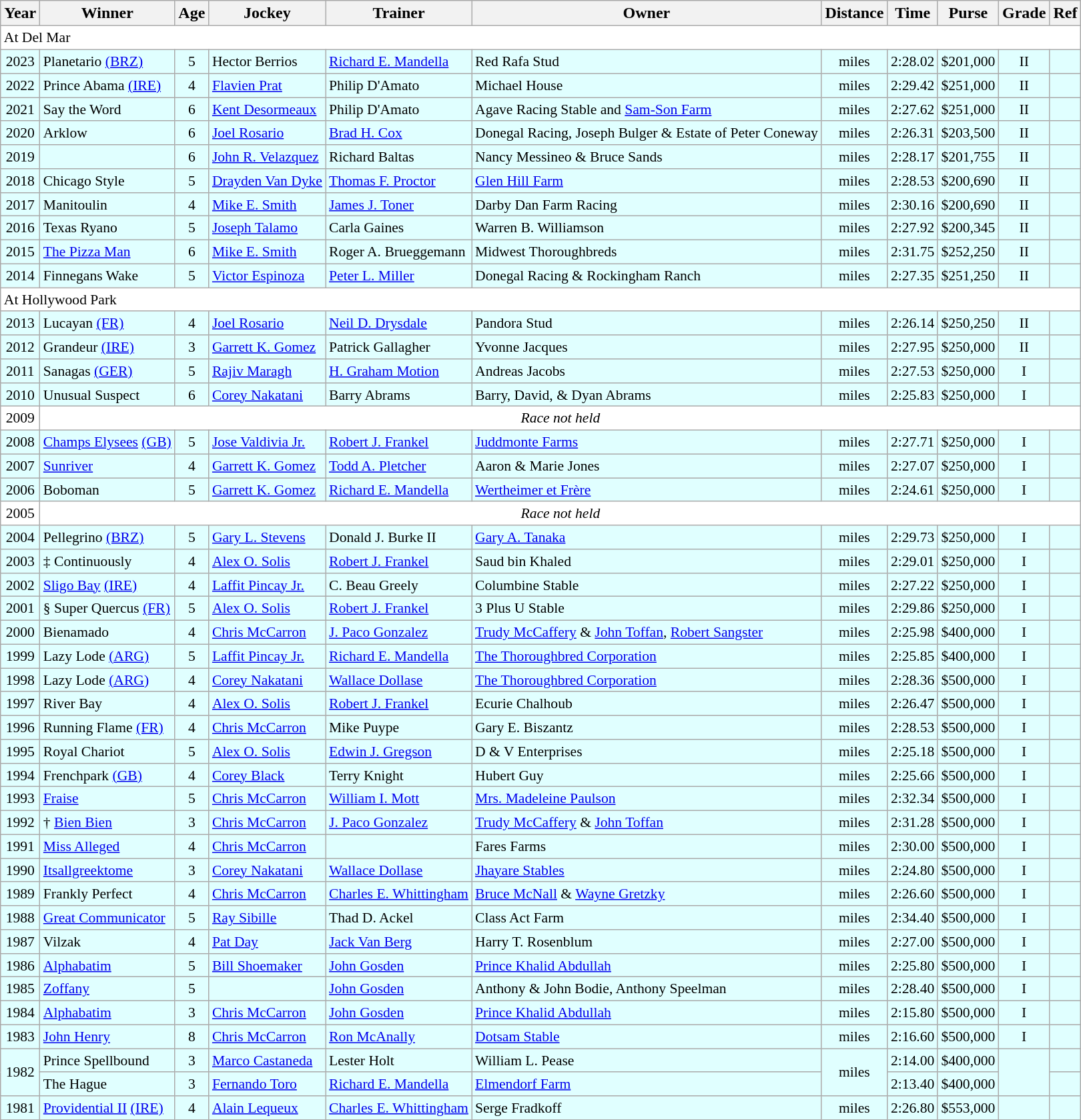<table class="wikitable sortable">
<tr>
<th>Year</th>
<th>Winner</th>
<th>Age</th>
<th>Jockey</th>
<th>Trainer</th>
<th>Owner</th>
<th>Distance</th>
<th>Time</th>
<th>Purse</th>
<th>Grade</th>
<th>Ref</th>
</tr>
<tr style="font-size:90%; background-color:white">
<td align="left" colspan=11>At Del Mar</td>
</tr>
<tr style="font-size:90%; background-color:lightcyan">
<td align=center>2023</td>
<td>Planetario  <a href='#'>(BRZ)</a></td>
<td align=center>5</td>
<td>Hector Berrios</td>
<td><a href='#'>Richard E. Mandella</a></td>
<td>Red Rafa Stud</td>
<td align=center> miles</td>
<td align=center>2:28.02</td>
<td align=center>$201,000</td>
<td align=center>II</td>
<td></td>
</tr>
<tr style="font-size:90%; background-color:lightcyan">
<td align=center>2022</td>
<td>Prince Abama <a href='#'>(IRE)</a></td>
<td align=center>4</td>
<td><a href='#'>Flavien Prat</a></td>
<td>Philip D'Amato</td>
<td>Michael House</td>
<td align=center> miles</td>
<td align=center>2:29.42</td>
<td align=center>$251,000</td>
<td align=center>II</td>
<td></td>
</tr>
<tr style="font-size:90%; background-color:lightcyan">
<td align=center>2021</td>
<td>Say the Word</td>
<td align=center>6</td>
<td><a href='#'>Kent Desormeaux</a></td>
<td>Philip D'Amato</td>
<td>Agave Racing Stable and <a href='#'>Sam-Son Farm</a></td>
<td align=center> miles</td>
<td align=center>2:27.62</td>
<td align=center>$251,000</td>
<td align=center>II</td>
<td></td>
</tr>
<tr style="font-size:90%; background-color:lightcyan">
<td align=center>2020</td>
<td>Arklow</td>
<td align=center>6</td>
<td><a href='#'>Joel Rosario</a></td>
<td><a href='#'>Brad H. Cox</a></td>
<td>Donegal Racing, Joseph Bulger & Estate of Peter Coneway</td>
<td align=center> miles</td>
<td align=center>2:26.31</td>
<td align=center>$203,500</td>
<td align=center>II</td>
<td></td>
</tr>
<tr style="font-size:90%; background-color:lightcyan">
<td align=center>2019</td>
<td></td>
<td align=center>6</td>
<td><a href='#'>John R. Velazquez</a></td>
<td>Richard Baltas</td>
<td>Nancy Messineo & Bruce Sands</td>
<td align=center> miles</td>
<td align=center>2:28.17</td>
<td align=center>$201,755</td>
<td align=center>II</td>
<td></td>
</tr>
<tr style="font-size:90%; background-color:lightcyan">
<td align=center>2018</td>
<td>Chicago Style</td>
<td align=center>5</td>
<td><a href='#'>Drayden Van Dyke</a></td>
<td><a href='#'>Thomas F. Proctor</a></td>
<td><a href='#'>Glen Hill Farm</a></td>
<td align=center> miles</td>
<td align=center>2:28.53</td>
<td align=center>$200,690</td>
<td align=center>II</td>
<td></td>
</tr>
<tr style="font-size:90%; background-color:lightcyan">
<td align=center>2017</td>
<td>Manitoulin</td>
<td align=center>4</td>
<td><a href='#'>Mike E. Smith</a></td>
<td><a href='#'>James J. Toner</a></td>
<td>Darby Dan Farm Racing</td>
<td align=center> miles</td>
<td align=center>2:30.16</td>
<td align=center>$200,690</td>
<td align=center>II</td>
<td></td>
</tr>
<tr style="font-size:90%; background-color:lightcyan">
<td align=center>2016</td>
<td>Texas Ryano</td>
<td align=center>5</td>
<td><a href='#'>Joseph Talamo</a></td>
<td>Carla Gaines</td>
<td>Warren B. Williamson</td>
<td align=center> miles</td>
<td align=center>2:27.92</td>
<td align=center>$200,345</td>
<td align=center>II</td>
<td></td>
</tr>
<tr style="font-size:90%; background-color:lightcyan">
<td align=center>2015</td>
<td><a href='#'>The Pizza Man</a></td>
<td align=center>6</td>
<td><a href='#'>Mike E. Smith</a></td>
<td>Roger A. Brueggemann</td>
<td>Midwest Thoroughbreds</td>
<td align=center> miles</td>
<td align=center>2:31.75</td>
<td align=center>$252,250</td>
<td align=center>II</td>
<td></td>
</tr>
<tr style="font-size:90%; background-color:lightcyan">
<td align=center>2014</td>
<td>Finnegans Wake</td>
<td align=center>5</td>
<td><a href='#'>Victor Espinoza</a></td>
<td><a href='#'>Peter L. Miller</a></td>
<td>Donegal Racing & Rockingham Ranch</td>
<td align=center> miles</td>
<td align=center>2:27.35</td>
<td align=center>$251,250</td>
<td align=center>II</td>
<td></td>
</tr>
<tr style="font-size:90%; background-color:white">
<td align="left" colspan=11>At Hollywood Park</td>
</tr>
<tr style="font-size:90%; background-color:lightcyan">
<td align=center>2013</td>
<td>Lucayan <a href='#'>(FR)</a></td>
<td align=center>4</td>
<td><a href='#'>Joel Rosario</a></td>
<td><a href='#'>Neil D. Drysdale</a></td>
<td>Pandora Stud</td>
<td align=center> miles</td>
<td align=center>2:26.14</td>
<td align=center>$250,250</td>
<td align=center>II</td>
<td></td>
</tr>
<tr style="font-size:90%; background-color:lightcyan">
<td align=center>2012</td>
<td>Grandeur <a href='#'>(IRE)</a></td>
<td align=center>3</td>
<td><a href='#'>Garrett K. Gomez</a></td>
<td>Patrick Gallagher</td>
<td>Yvonne Jacques</td>
<td align=center> miles</td>
<td align=center>2:27.95</td>
<td align=center>$250,000</td>
<td align=center>II</td>
<td></td>
</tr>
<tr style="font-size:90%; background-color:lightcyan">
<td align=center>2011</td>
<td>Sanagas <a href='#'>(GER)</a></td>
<td align=center>5</td>
<td><a href='#'>Rajiv Maragh</a></td>
<td><a href='#'>H. Graham Motion</a></td>
<td>Andreas Jacobs</td>
<td align=center> miles</td>
<td align=center>2:27.53</td>
<td align=center>$250,000</td>
<td align=center>I</td>
<td></td>
</tr>
<tr style="font-size:90%; background-color:lightcyan">
<td align=center>2010</td>
<td>Unusual Suspect</td>
<td align=center>6</td>
<td><a href='#'>Corey Nakatani</a></td>
<td>Barry Abrams</td>
<td>Barry, David, & Dyan Abrams</td>
<td align=center> miles</td>
<td align=center>2:25.83</td>
<td align=center>$250,000</td>
<td align=center>I</td>
<td></td>
</tr>
<tr style="font-size:90%; background-color:white">
<td align="center">2009</td>
<td align="center" colspan=10><em>Race not held</em></td>
</tr>
<tr style="font-size:90%; background-color:lightcyan">
<td align=center>2008</td>
<td><a href='#'>Champs Elysees</a> <a href='#'>(GB)</a></td>
<td align=center>5</td>
<td><a href='#'>Jose Valdivia Jr.</a></td>
<td><a href='#'>Robert J. Frankel</a></td>
<td><a href='#'>Juddmonte Farms</a></td>
<td align=center> miles</td>
<td align=center>2:27.71</td>
<td align=center>$250,000</td>
<td align=center>I</td>
<td></td>
</tr>
<tr style="font-size:90%; background-color:lightcyan">
<td align=center>2007</td>
<td><a href='#'>Sunriver</a></td>
<td align=center>4</td>
<td><a href='#'>Garrett K. Gomez</a></td>
<td><a href='#'>Todd A. Pletcher</a></td>
<td>Aaron & Marie Jones</td>
<td align=center> miles</td>
<td align=center>2:27.07</td>
<td align=center>$250,000</td>
<td align=center>I</td>
<td></td>
</tr>
<tr style="font-size:90%; background-color:lightcyan">
<td align=center>2006</td>
<td>Boboman</td>
<td align=center>5</td>
<td><a href='#'>Garrett K. Gomez</a></td>
<td><a href='#'>Richard E. Mandella</a></td>
<td><a href='#'>Wertheimer et Frère</a></td>
<td align=center> miles</td>
<td align=center>2:24.61</td>
<td align=center>$250,000</td>
<td align=center>I</td>
<td></td>
</tr>
<tr style="font-size:90%; background-color:white">
<td align="center">2005</td>
<td align="center" colspan=10><em>Race not held</em></td>
</tr>
<tr style="font-size:90%; background-color:lightcyan">
<td align=center>2004</td>
<td>Pellegrino <a href='#'>(BRZ)</a></td>
<td align=center>5</td>
<td><a href='#'>Gary L. Stevens</a></td>
<td>Donald J. Burke II</td>
<td><a href='#'>Gary A. Tanaka</a></td>
<td align=center> miles</td>
<td align=center>2:29.73</td>
<td align=center>$250,000</td>
<td align=center>I</td>
<td></td>
</tr>
<tr style="font-size:90%; background-color:lightcyan">
<td align=center>2003</td>
<td>‡ Continuously</td>
<td align=center>4</td>
<td><a href='#'>Alex O. Solis</a></td>
<td><a href='#'>Robert J. Frankel</a></td>
<td>Saud bin Khaled</td>
<td align=center> miles</td>
<td align=center>2:29.01</td>
<td align=center>$250,000</td>
<td align=center>I</td>
<td></td>
</tr>
<tr style="font-size:90%; background-color:lightcyan">
<td align=center>2002</td>
<td><a href='#'>Sligo Bay</a> <a href='#'>(IRE)</a></td>
<td align=center>4</td>
<td><a href='#'>Laffit Pincay Jr.</a></td>
<td>C. Beau Greely</td>
<td>Columbine Stable</td>
<td align=center> miles</td>
<td align=center>2:27.22</td>
<td align=center>$250,000</td>
<td align=center>I</td>
<td></td>
</tr>
<tr style="font-size:90%; background-color:lightcyan">
<td align=center>2001</td>
<td>§ Super Quercus <a href='#'>(FR)</a></td>
<td align=center>5</td>
<td><a href='#'>Alex O. Solis</a></td>
<td><a href='#'>Robert J. Frankel</a></td>
<td>3 Plus U Stable</td>
<td align=center> miles</td>
<td align=center>2:29.86</td>
<td align=center>$250,000</td>
<td align=center>I</td>
<td></td>
</tr>
<tr style="font-size:90%; background-color:lightcyan">
<td align=center>2000</td>
<td>Bienamado</td>
<td align=center>4</td>
<td><a href='#'>Chris McCarron</a></td>
<td><a href='#'>J. Paco Gonzalez</a></td>
<td><a href='#'>Trudy McCaffery</a> & <a href='#'>John Toffan</a>, <a href='#'>Robert Sangster</a></td>
<td align=center> miles</td>
<td align=center>2:25.98</td>
<td align=center>$400,000</td>
<td align=center>I</td>
<td></td>
</tr>
<tr style="font-size:90%; background-color:lightcyan">
<td align=center>1999</td>
<td>Lazy Lode <a href='#'>(ARG)</a></td>
<td align=center>5</td>
<td><a href='#'>Laffit Pincay Jr.</a></td>
<td><a href='#'>Richard E. Mandella</a></td>
<td><a href='#'>The Thoroughbred Corporation</a></td>
<td align=center> miles</td>
<td align=center>2:25.85</td>
<td align=center>$400,000</td>
<td align=center>I</td>
<td></td>
</tr>
<tr style="font-size:90%; background-color:lightcyan">
<td align=center>1998</td>
<td>Lazy Lode <a href='#'>(ARG)</a></td>
<td align=center>4</td>
<td><a href='#'>Corey Nakatani</a></td>
<td><a href='#'>Wallace Dollase</a></td>
<td><a href='#'>The Thoroughbred Corporation</a></td>
<td align=center> miles</td>
<td align=center>2:28.36</td>
<td align=center>$500,000</td>
<td align=center>I</td>
<td></td>
</tr>
<tr style="font-size:90%; background-color:lightcyan">
<td align=center>1997</td>
<td>River Bay</td>
<td align=center>4</td>
<td><a href='#'>Alex O. Solis</a></td>
<td><a href='#'>Robert J. Frankel</a></td>
<td>Ecurie Chalhoub</td>
<td align=center> miles</td>
<td align=center>2:26.47</td>
<td align=center>$500,000</td>
<td align=center>I</td>
<td></td>
</tr>
<tr style="font-size:90%; background-color:lightcyan">
<td align=center>1996</td>
<td>Running Flame <a href='#'>(FR)</a></td>
<td align=center>4</td>
<td><a href='#'>Chris McCarron</a></td>
<td>Mike Puype</td>
<td>Gary E. Biszantz</td>
<td align=center> miles</td>
<td align=center>2:28.53</td>
<td align=center>$500,000</td>
<td align=center>I</td>
<td></td>
</tr>
<tr style="font-size:90%; background-color:lightcyan">
<td align=center>1995</td>
<td>Royal Chariot</td>
<td align=center>5</td>
<td><a href='#'>Alex O. Solis</a></td>
<td><a href='#'>Edwin J. Gregson</a></td>
<td>D & V Enterprises</td>
<td align=center> miles</td>
<td align=center>2:25.18</td>
<td align=center>$500,000</td>
<td align=center>I</td>
<td></td>
</tr>
<tr style="font-size:90%; background-color:lightcyan">
<td align=center>1994</td>
<td>Frenchpark <a href='#'>(GB)</a></td>
<td align=center>4</td>
<td><a href='#'>Corey Black</a></td>
<td>Terry Knight</td>
<td>Hubert Guy</td>
<td align=center> miles</td>
<td align=center>2:25.66</td>
<td align=center>$500,000</td>
<td align=center>I</td>
<td></td>
</tr>
<tr style="font-size:90%; background-color:lightcyan">
<td align=center>1993</td>
<td><a href='#'>Fraise</a></td>
<td align=center>5</td>
<td><a href='#'>Chris McCarron</a></td>
<td><a href='#'>William I. Mott</a></td>
<td><a href='#'>Mrs. Madeleine Paulson</a></td>
<td align=center> miles</td>
<td align=center>2:32.34</td>
<td align=center>$500,000</td>
<td align=center>I</td>
<td></td>
</tr>
<tr style="font-size:90%; background-color:lightcyan">
<td align=center>1992</td>
<td>† <a href='#'>Bien Bien</a></td>
<td align=center>3</td>
<td><a href='#'>Chris McCarron</a></td>
<td><a href='#'>J. Paco Gonzalez</a></td>
<td><a href='#'>Trudy McCaffery</a> & <a href='#'>John Toffan</a></td>
<td align=center> miles</td>
<td align=center>2:31.28</td>
<td align=center>$500,000</td>
<td align=center>I</td>
<td></td>
</tr>
<tr style="font-size:90%; background-color:lightcyan">
<td align=center>1991</td>
<td><a href='#'>Miss Alleged</a></td>
<td align=center>4</td>
<td><a href='#'>Chris McCarron</a></td>
<td></td>
<td>Fares Farms</td>
<td align=center> miles</td>
<td align=center>2:30.00</td>
<td align=center>$500,000</td>
<td align=center>I</td>
<td></td>
</tr>
<tr style="font-size:90%; background-color:lightcyan">
<td align=center>1990</td>
<td><a href='#'>Itsallgreektome</a></td>
<td align=center>3</td>
<td><a href='#'>Corey Nakatani</a></td>
<td><a href='#'>Wallace Dollase</a></td>
<td><a href='#'>Jhayare Stables</a></td>
<td align=center> miles</td>
<td align=center>2:24.80</td>
<td align=center>$500,000</td>
<td align=center>I</td>
<td></td>
</tr>
<tr style="font-size:90%; background-color:lightcyan">
<td align=center>1989</td>
<td>Frankly Perfect</td>
<td align=center>4</td>
<td><a href='#'>Chris McCarron</a></td>
<td><a href='#'>Charles E. Whittingham</a></td>
<td><a href='#'>Bruce McNall</a> & <a href='#'>Wayne Gretzky</a></td>
<td align=center> miles</td>
<td align=center>2:26.60</td>
<td align=center>$500,000</td>
<td align=center>I</td>
<td></td>
</tr>
<tr style="font-size:90%; background-color:lightcyan">
<td align=center>1988</td>
<td><a href='#'>Great Communicator</a></td>
<td align=center>5</td>
<td><a href='#'>Ray Sibille</a></td>
<td>Thad D. Ackel</td>
<td>Class Act Farm</td>
<td align=center> miles</td>
<td align=center>2:34.40</td>
<td align=center>$500,000</td>
<td align=center>I</td>
<td></td>
</tr>
<tr style="font-size:90%; background-color:lightcyan">
<td align=center>1987</td>
<td>Vilzak</td>
<td align=center>4</td>
<td><a href='#'>Pat Day</a></td>
<td><a href='#'>Jack Van Berg</a></td>
<td>Harry T. Rosenblum</td>
<td align=center> miles</td>
<td align=center>2:27.00</td>
<td align=center>$500,000</td>
<td align=center>I</td>
<td></td>
</tr>
<tr style="font-size:90%; background-color:lightcyan">
<td align=center>1986</td>
<td><a href='#'>Alphabatim</a></td>
<td align=center>5</td>
<td><a href='#'>Bill Shoemaker</a></td>
<td><a href='#'>John Gosden</a></td>
<td><a href='#'>Prince Khalid Abdullah</a></td>
<td align=center> miles</td>
<td align=center>2:25.80</td>
<td align=center>$500,000</td>
<td align=center>I</td>
<td></td>
</tr>
<tr style="font-size:90%; background-color:lightcyan">
<td align=center>1985</td>
<td><a href='#'>Zoffany</a></td>
<td align=center>5</td>
<td></td>
<td><a href='#'>John Gosden</a></td>
<td>Anthony & John Bodie, Anthony Speelman</td>
<td align=center> miles</td>
<td align=center>2:28.40</td>
<td align=center>$500,000</td>
<td align=center>I</td>
<td></td>
</tr>
<tr style="font-size:90%; background-color:lightcyan">
<td align=center>1984</td>
<td><a href='#'>Alphabatim</a></td>
<td align=center>3</td>
<td><a href='#'>Chris McCarron</a></td>
<td><a href='#'>John Gosden</a></td>
<td><a href='#'>Prince Khalid Abdullah</a></td>
<td align=center> miles</td>
<td align=center>2:15.80</td>
<td align=center>$500,000</td>
<td align=center>I</td>
<td></td>
</tr>
<tr style="font-size:90%; background-color:lightcyan">
<td align=center>1983</td>
<td><a href='#'>John Henry</a></td>
<td align=center>8</td>
<td><a href='#'>Chris McCarron</a></td>
<td><a href='#'>Ron McAnally</a></td>
<td><a href='#'>Dotsam Stable</a></td>
<td align=center> miles</td>
<td align=center>2:16.60</td>
<td align=center>$500,000</td>
<td align=center>I</td>
<td></td>
</tr>
<tr style="font-size:90%; background-color:lightcyan">
<td align=center rowspan=2>1982</td>
<td>Prince Spellbound</td>
<td align=center>3</td>
<td><a href='#'>Marco Castaneda</a></td>
<td>Lester Holt</td>
<td>William L. Pease</td>
<td align=center rowspan=2> miles</td>
<td align=center>2:14.00</td>
<td align=center>$400,000</td>
<td align=center rowspan=2></td>
<td></td>
</tr>
<tr style="font-size:90%; background-color:lightcyan">
<td>The Hague</td>
<td align=center>3</td>
<td><a href='#'>Fernando Toro</a></td>
<td><a href='#'>Richard E. Mandella</a></td>
<td><a href='#'>Elmendorf Farm</a></td>
<td align=center>2:13.40</td>
<td align=center>$400,000</td>
<td></td>
</tr>
<tr style="font-size:90%; background-color:lightcyan">
<td align=center>1981</td>
<td><a href='#'>Providential II</a> <a href='#'>(IRE)</a></td>
<td align=center>4</td>
<td><a href='#'>Alain Lequeux</a></td>
<td><a href='#'>Charles E. Whittingham</a></td>
<td>Serge Fradkoff</td>
<td align=center> miles</td>
<td align=center>2:26.80</td>
<td align=center>$553,000</td>
<td align=center></td>
<td></td>
</tr>
</table>
